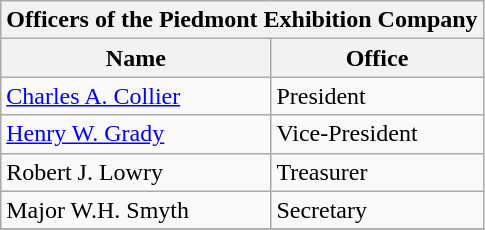<table class="wikitable" border=1>
<tr>
<th colspan=2>Officers of the Piedmont Exhibition Company</th>
</tr>
<tr>
<th>Name</th>
<th>Office</th>
</tr>
<tr>
<td><a href='#'>Charles A. Collier</a></td>
<td>President</td>
</tr>
<tr>
<td><a href='#'>Henry W. Grady</a></td>
<td>Vice-President</td>
</tr>
<tr>
<td>Robert J. Lowry</td>
<td>Treasurer</td>
</tr>
<tr>
<td>Major W.H. Smyth</td>
<td>Secretary</td>
</tr>
<tr>
</tr>
</table>
